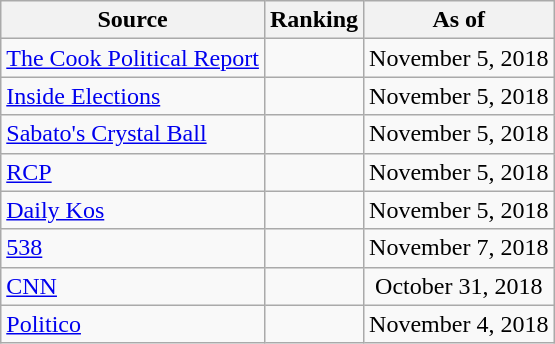<table class="wikitable" style="text-align:center">
<tr>
<th>Source</th>
<th>Ranking</th>
<th>As of</th>
</tr>
<tr>
<td align=left><a href='#'>The Cook Political Report</a></td>
<td></td>
<td>November 5, 2018</td>
</tr>
<tr>
<td align=left><a href='#'>Inside Elections</a></td>
<td></td>
<td>November 5, 2018</td>
</tr>
<tr>
<td align=left><a href='#'>Sabato's Crystal Ball</a></td>
<td></td>
<td>November 5, 2018</td>
</tr>
<tr>
<td align="left"><a href='#'>RCP</a></td>
<td></td>
<td>November 5, 2018</td>
</tr>
<tr>
<td align="left"><a href='#'>Daily Kos</a></td>
<td></td>
<td>November 5, 2018</td>
</tr>
<tr>
<td align="left"><a href='#'>538</a></td>
<td></td>
<td>November 7, 2018</td>
</tr>
<tr>
<td align="left"><a href='#'>CNN</a></td>
<td></td>
<td>October 31, 2018</td>
</tr>
<tr>
<td align="left"><a href='#'>Politico</a></td>
<td></td>
<td>November 4, 2018</td>
</tr>
</table>
